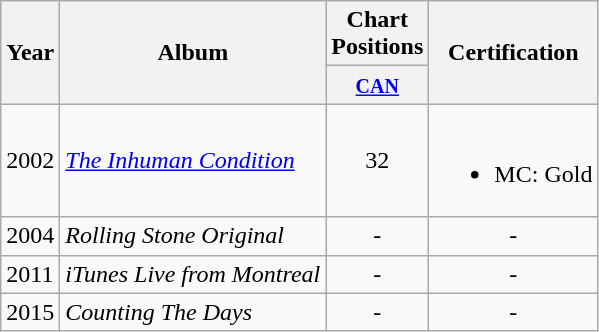<table class="wikitable">
<tr>
<th rowspan=2>Year</th>
<th rowspan=2>Album</th>
<th colspan=1>Chart<br>Positions</th>
<th rowspan=2>Certification</th>
</tr>
<tr>
<th><small><a href='#'>CAN</a></small></th>
</tr>
<tr>
<td>2002</td>
<td><em><a href='#'>The Inhuman Condition</a></em><br></td>
<td align=center>32</td>
<td><br><ul><li>MC: Gold</li></ul></td>
</tr>
<tr>
<td>2004</td>
<td><em>Rolling Stone Original</em><br></td>
<td align=center>-</td>
<td align=center>-</td>
</tr>
<tr>
<td>2011</td>
<td><em>iTunes Live from Montreal</em><br></td>
<td align=center>-</td>
<td align=center>-</td>
</tr>
<tr>
<td>2015</td>
<td><em>Counting The Days</em><br></td>
<td align=center>-</td>
<td align=center>-</td>
</tr>
</table>
